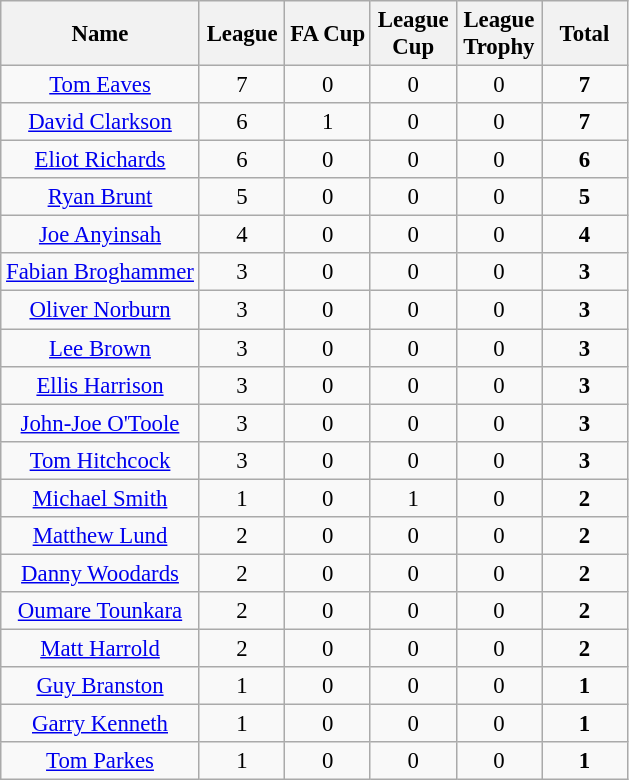<table class="wikitable" style="font-size: 95%; text-align: center;">
<tr>
<th>Name</th>
<th width="50">League</th>
<th width="50">FA Cup</th>
<th width="50">League Cup</th>
<th width="50">League Trophy</th>
<th width="50">Total</th>
</tr>
<tr>
<td><a href='#'>Tom Eaves</a></td>
<td>7</td>
<td>0</td>
<td>0</td>
<td>0</td>
<td><strong>7</strong></td>
</tr>
<tr>
<td><a href='#'>David Clarkson</a></td>
<td>6</td>
<td>1</td>
<td>0</td>
<td>0</td>
<td><strong>7</strong></td>
</tr>
<tr>
<td><a href='#'>Eliot Richards</a></td>
<td>6</td>
<td>0</td>
<td>0</td>
<td>0</td>
<td><strong>6</strong></td>
</tr>
<tr>
<td><a href='#'>Ryan Brunt</a></td>
<td>5</td>
<td>0</td>
<td>0</td>
<td>0</td>
<td><strong>5</strong></td>
</tr>
<tr>
<td><a href='#'>Joe Anyinsah</a></td>
<td>4</td>
<td>0</td>
<td>0</td>
<td>0</td>
<td><strong>4</strong></td>
</tr>
<tr>
<td><a href='#'>Fabian Broghammer</a></td>
<td>3</td>
<td>0</td>
<td>0</td>
<td>0</td>
<td><strong>3</strong></td>
</tr>
<tr>
<td><a href='#'>Oliver Norburn</a></td>
<td>3</td>
<td>0</td>
<td>0</td>
<td>0</td>
<td><strong>3</strong></td>
</tr>
<tr>
<td><a href='#'>Lee Brown</a></td>
<td>3</td>
<td>0</td>
<td>0</td>
<td>0</td>
<td><strong>3</strong></td>
</tr>
<tr>
<td><a href='#'>Ellis Harrison</a></td>
<td>3</td>
<td>0</td>
<td>0</td>
<td>0</td>
<td><strong>3</strong></td>
</tr>
<tr>
<td><a href='#'>John-Joe O'Toole</a></td>
<td>3</td>
<td>0</td>
<td>0</td>
<td>0</td>
<td><strong>3</strong></td>
</tr>
<tr>
<td><a href='#'>Tom Hitchcock</a></td>
<td>3</td>
<td>0</td>
<td>0</td>
<td>0</td>
<td><strong>3</strong></td>
</tr>
<tr>
<td><a href='#'>Michael Smith</a></td>
<td>1</td>
<td>0</td>
<td>1</td>
<td>0</td>
<td><strong>2</strong></td>
</tr>
<tr>
<td><a href='#'>Matthew Lund</a></td>
<td>2</td>
<td>0</td>
<td>0</td>
<td>0</td>
<td><strong>2</strong></td>
</tr>
<tr>
<td><a href='#'>Danny Woodards</a></td>
<td>2</td>
<td>0</td>
<td>0</td>
<td>0</td>
<td><strong>2</strong></td>
</tr>
<tr>
<td><a href='#'>Oumare Tounkara</a></td>
<td>2</td>
<td>0</td>
<td>0</td>
<td>0</td>
<td><strong>2</strong></td>
</tr>
<tr>
<td><a href='#'>Matt Harrold</a></td>
<td>2</td>
<td>0</td>
<td>0</td>
<td>0</td>
<td><strong>2</strong></td>
</tr>
<tr>
<td><a href='#'>Guy Branston</a></td>
<td>1</td>
<td>0</td>
<td>0</td>
<td>0</td>
<td><strong>1</strong></td>
</tr>
<tr>
<td><a href='#'>Garry Kenneth</a></td>
<td>1</td>
<td>0</td>
<td>0</td>
<td>0</td>
<td><strong>1</strong></td>
</tr>
<tr>
<td><a href='#'>Tom Parkes</a></td>
<td>1</td>
<td>0</td>
<td>0</td>
<td>0</td>
<td><strong>1</strong></td>
</tr>
</table>
